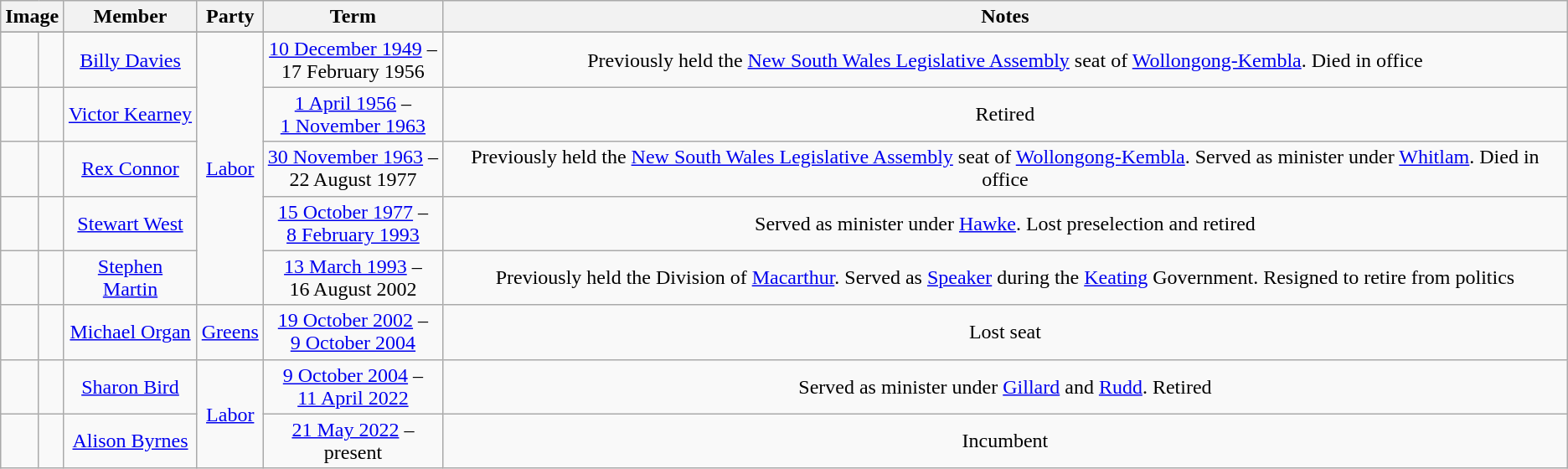<table class=wikitable style="text-align:center">
<tr>
<th colspan=2>Image</th>
<th>Member</th>
<th>Party</th>
<th>Term</th>
<th>Notes</th>
</tr>
<tr>
</tr>
<tr>
<td> </td>
<td></td>
<td><a href='#'>Billy Davies</a><br></td>
<td rowspan="5"><a href='#'>Labor</a></td>
<td nowrap><a href='#'>10 December 1949</a> –<br>17 February 1956</td>
<td>Previously held the <a href='#'>New South Wales Legislative Assembly</a> seat of <a href='#'>Wollongong-Kembla</a>. Died in office</td>
</tr>
<tr>
<td> </td>
<td></td>
<td><a href='#'>Victor Kearney</a><br></td>
<td nowrap><a href='#'>1 April 1956</a> –<br><a href='#'>1 November 1963</a></td>
<td>Retired</td>
</tr>
<tr>
<td> </td>
<td></td>
<td><a href='#'>Rex Connor</a><br></td>
<td nowrap><a href='#'>30 November 1963</a> –<br>22 August 1977</td>
<td>Previously held the <a href='#'>New South Wales Legislative Assembly</a> seat of <a href='#'>Wollongong-Kembla</a>. Served as minister under <a href='#'>Whitlam</a>. Died in office</td>
</tr>
<tr>
<td> </td>
<td></td>
<td><a href='#'>Stewart West</a><br></td>
<td nowrap><a href='#'>15 October 1977</a> –<br><a href='#'>8 February 1993</a></td>
<td>Served as minister under <a href='#'>Hawke</a>. Lost preselection and retired</td>
</tr>
<tr>
<td> </td>
<td></td>
<td><a href='#'>Stephen Martin</a><br></td>
<td nowrap><a href='#'>13 March 1993</a> –<br>16 August 2002</td>
<td>Previously held the Division of <a href='#'>Macarthur</a>. Served as <a href='#'>Speaker</a> during the <a href='#'>Keating</a> Government. Resigned to retire from politics</td>
</tr>
<tr>
<td> </td>
<td></td>
<td><a href='#'>Michael Organ</a><br></td>
<td><a href='#'>Greens</a></td>
<td nowrap><a href='#'>19 October 2002</a> –<br><a href='#'>9 October 2004</a></td>
<td>Lost seat</td>
</tr>
<tr>
<td> </td>
<td></td>
<td><a href='#'>Sharon Bird</a><br></td>
<td rowspan="2"><a href='#'>Labor</a></td>
<td nowrap><a href='#'>9 October 2004</a> –<br><a href='#'>11 April 2022</a></td>
<td>Served as minister under <a href='#'>Gillard</a> and <a href='#'>Rudd</a>. Retired</td>
</tr>
<tr>
<td> </td>
<td></td>
<td><a href='#'>Alison Byrnes</a><br></td>
<td nowrap><a href='#'>21 May 2022</a> –<br>present</td>
<td>Incumbent</td>
</tr>
</table>
